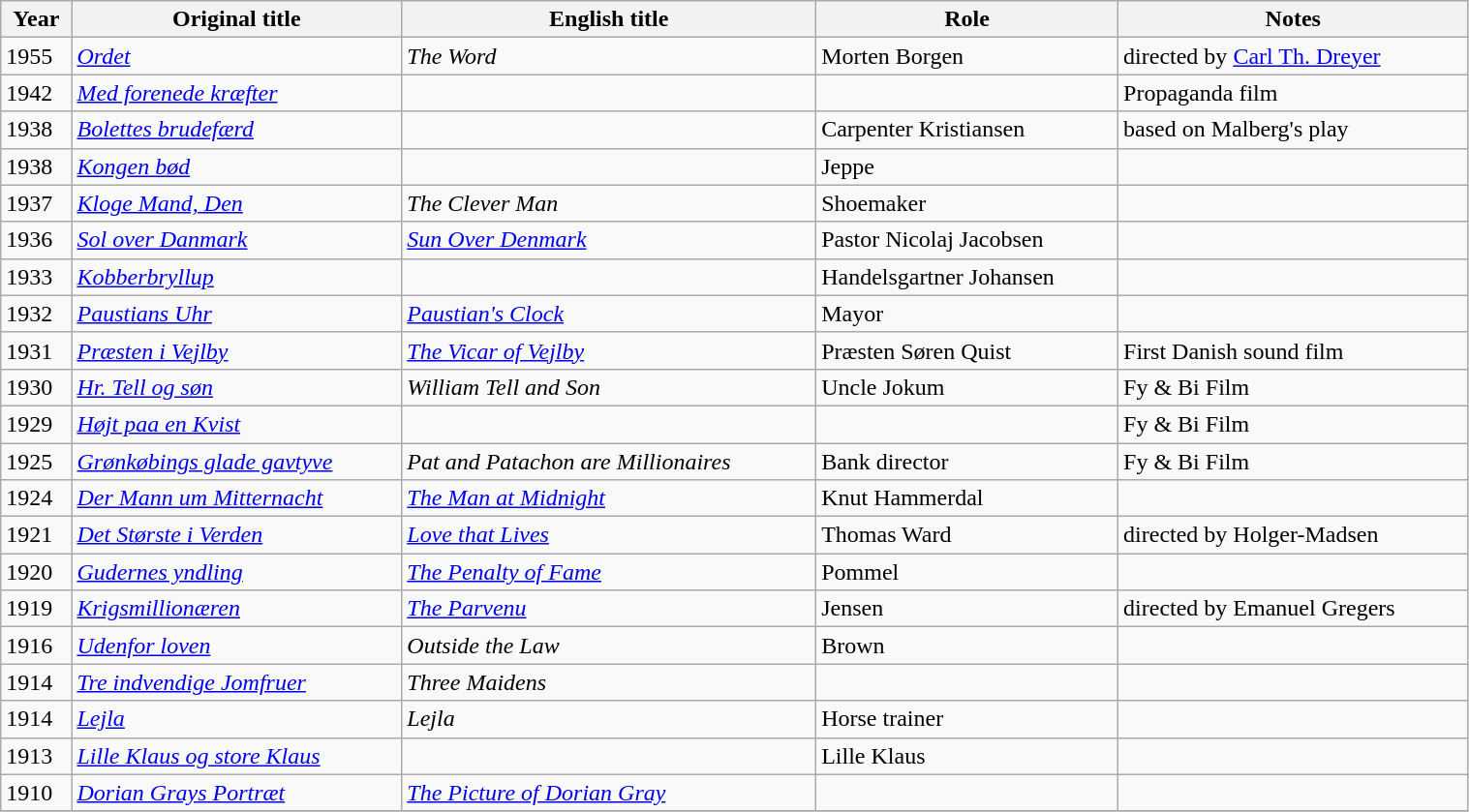<table class="wikitable" width="80%">
<tr>
<th>Year</th>
<th>Original title</th>
<th>English title</th>
<th>Role</th>
<th>Notes</th>
</tr>
<tr>
<td>1955</td>
<td><em><a href='#'>Ordet</a></em></td>
<td><em>The Word</em></td>
<td>Morten Borgen</td>
<td>directed by <a href='#'>Carl Th. Dreyer</a></td>
</tr>
<tr>
<td>1942</td>
<td><em><a href='#'>Med forenede kræfter</a></em></td>
<td></td>
<td></td>
<td>Propaganda film</td>
</tr>
<tr>
<td>1938</td>
<td><em><a href='#'>Bolettes brudefærd</a></em></td>
<td></td>
<td>Carpenter Kristiansen</td>
<td>based on Malberg's play</td>
</tr>
<tr>
<td>1938</td>
<td><em><a href='#'>Kongen bød</a></em></td>
<td></td>
<td>Jeppe</td>
<td></td>
</tr>
<tr>
<td>1937</td>
<td><em><a href='#'>Kloge Mand, Den</a></em></td>
<td><em>The Clever Man</em></td>
<td>Shoemaker</td>
<td></td>
</tr>
<tr>
<td>1936</td>
<td><em><a href='#'>Sol over Danmark</a></em></td>
<td><em><a href='#'>Sun Over Denmark</a></em></td>
<td>Pastor Nicolaj Jacobsen</td>
<td></td>
</tr>
<tr>
<td>1933</td>
<td><em> <a href='#'>Kobberbryllup</a></em></td>
<td></td>
<td>Handelsgartner Johansen</td>
<td></td>
</tr>
<tr>
<td>1932</td>
<td><em><a href='#'>Paustians Uhr</a></em></td>
<td><em><a href='#'>Paustian's Clock</a></em></td>
<td>Mayor</td>
<td></td>
</tr>
<tr>
<td>1931</td>
<td><em><a href='#'>Præsten i Vejlby</a></em></td>
<td><em><a href='#'>The Vicar of Vejlby</a></em></td>
<td>Præsten Søren Quist</td>
<td>First Danish sound film</td>
</tr>
<tr>
<td>1930</td>
<td><em><a href='#'>Hr. Tell og søn</a></em></td>
<td><em>William Tell and Son </em></td>
<td>Uncle Jokum</td>
<td>Fy & Bi Film</td>
</tr>
<tr>
<td>1929</td>
<td><em><a href='#'>Højt paa en Kvist</a></em></td>
<td></td>
<td></td>
<td>Fy & Bi Film</td>
</tr>
<tr>
<td>1925</td>
<td><em><a href='#'>Grønkøbings glade gavtyve</a></em></td>
<td><em>Pat and Patachon are Millionaires</em></td>
<td>Bank director</td>
<td>Fy & Bi Film</td>
</tr>
<tr>
<td>1924</td>
<td><em><a href='#'>Der Mann um Mitternacht</a></em></td>
<td><em><a href='#'>The Man at Midnight</a></em></td>
<td>Knut Hammerdal</td>
<td></td>
</tr>
<tr>
<td>1921</td>
<td><em><a href='#'>Det Største i Verden</a></em></td>
<td><em><a href='#'>Love that Lives</a></em></td>
<td>Thomas Ward</td>
<td>directed by Holger-Madsen</td>
</tr>
<tr>
<td>1920</td>
<td><em><a href='#'>Gudernes yndling</a></em></td>
<td><em><a href='#'>The Penalty of Fame</a></em></td>
<td>Pommel</td>
<td></td>
</tr>
<tr>
<td>1919</td>
<td><em><a href='#'>Krigsmillionæren</a></em></td>
<td><em><a href='#'>The Parvenu</a></em></td>
<td>Jensen</td>
<td>directed by Emanuel Gregers</td>
</tr>
<tr>
<td>1916</td>
<td><em><a href='#'>Udenfor loven</a></em></td>
<td><em>Outside the Law</em></td>
<td>Brown</td>
<td></td>
</tr>
<tr>
<td>1914</td>
<td><em><a href='#'>Tre indvendige Jomfruer</a></em></td>
<td><em>Three Maidens</em></td>
<td></td>
<td></td>
</tr>
<tr>
<td>1914</td>
<td><em><a href='#'>Lejla</a></em></td>
<td><em>Lejla</em></td>
<td>Horse trainer</td>
<td></td>
</tr>
<tr>
<td>1913</td>
<td><em><a href='#'>Lille Klaus og store Klaus</a></em></td>
<td></td>
<td>Lille Klaus</td>
<td></td>
</tr>
<tr>
<td>1910</td>
<td><em><a href='#'>Dorian Grays Portræt</a></em></td>
<td><em><a href='#'>The Picture of Dorian Gray</a></em></td>
<td></td>
<td></td>
</tr>
<tr>
</tr>
</table>
